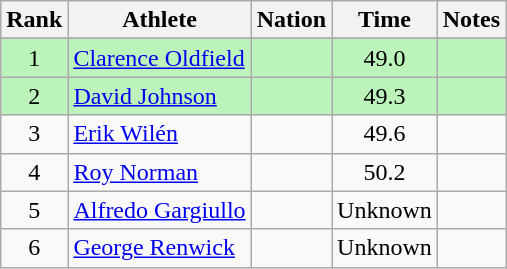<table class="wikitable sortable" style="text-align:center">
<tr>
<th>Rank</th>
<th>Athlete</th>
<th>Nation</th>
<th>Time</th>
<th>Notes</th>
</tr>
<tr>
</tr>
<tr bgcolor=bbf3bb>
<td>1</td>
<td align=left><a href='#'>Clarence Oldfield</a></td>
<td align=left></td>
<td>49.0</td>
<td></td>
</tr>
<tr bgcolor=bbf3bb>
<td>2</td>
<td align=left><a href='#'>David Johnson</a></td>
<td align=left></td>
<td>49.3</td>
<td></td>
</tr>
<tr>
<td>3</td>
<td align=left><a href='#'>Erik Wilén</a></td>
<td align=left></td>
<td>49.6</td>
<td></td>
</tr>
<tr>
<td>4</td>
<td align=left><a href='#'>Roy Norman</a></td>
<td align=left></td>
<td>50.2</td>
<td></td>
</tr>
<tr>
<td>5</td>
<td align=left><a href='#'>Alfredo Gargiullo</a></td>
<td align=left></td>
<td>Unknown</td>
<td></td>
</tr>
<tr>
<td>6</td>
<td align=left><a href='#'>George Renwick</a></td>
<td align=left></td>
<td>Unknown</td>
<td></td>
</tr>
</table>
